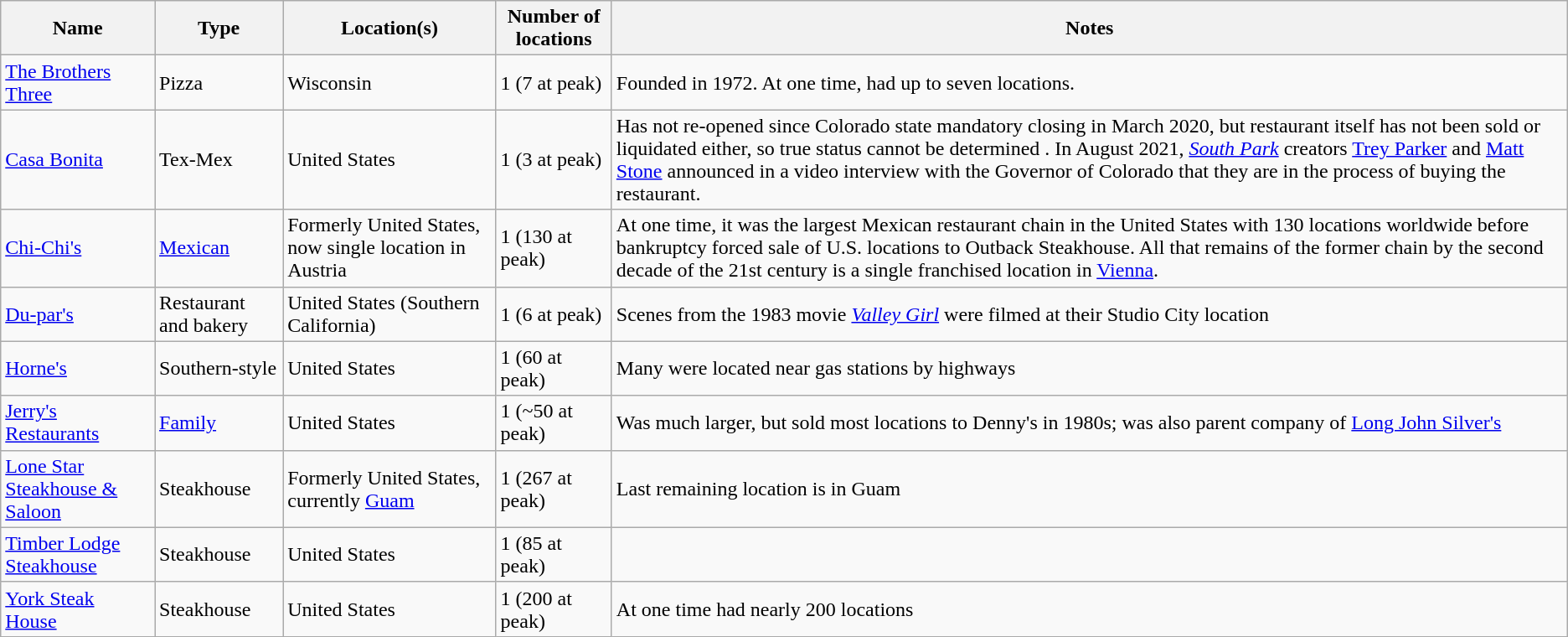<table class="wikitable sortable">
<tr>
<th>Name</th>
<th>Type</th>
<th>Location(s)</th>
<th data-sort-type="number">Number of locations</th>
<th class="unsortable">Notes</th>
</tr>
<tr>
<td><a href='#'>The Brothers Three</a></td>
<td>Pizza</td>
<td>Wisconsin</td>
<td>1 (7 at peak)</td>
<td>Founded in 1972. At one time, had up to seven locations.</td>
</tr>
<tr>
<td><a href='#'>Casa Bonita</a></td>
<td>Tex-Mex</td>
<td>United States</td>
<td>1 (3 at peak)</td>
<td>Has not re-opened since Colorado state mandatory closing in March 2020, but restaurant itself has not been sold or liquidated either, so true status cannot be determined . In August 2021, <em><a href='#'>South Park</a></em> creators <a href='#'>Trey Parker</a> and <a href='#'>Matt Stone</a> announced in a video interview with the Governor of Colorado that they are in the process of buying the restaurant.</td>
</tr>
<tr>
<td><a href='#'>Chi-Chi's</a></td>
<td><a href='#'>Mexican</a></td>
<td>Formerly United States, now single location in Austria</td>
<td>1 (130 at peak)</td>
<td>At one time, it was the largest Mexican restaurant chain in the United States with 130 locations worldwide before bankruptcy forced sale of U.S. locations to Outback Steakhouse. All that remains of the former chain by the second decade of the 21st century is a single franchised location in <a href='#'>Vienna</a>.</td>
</tr>
<tr>
<td><a href='#'>Du-par's</a></td>
<td>Restaurant and bakery</td>
<td>United States (Southern California)</td>
<td>1 (6 at peak)</td>
<td>Scenes from the 1983 movie <em><a href='#'>Valley Girl</a></em> were filmed at their Studio City location</td>
</tr>
<tr>
<td><a href='#'>Horne's</a></td>
<td>Southern-style</td>
<td>United States</td>
<td>1 (60 at peak)</td>
<td>Many were located near gas stations by highways</td>
</tr>
<tr>
<td><a href='#'>Jerry's Restaurants</a></td>
<td><a href='#'>Family</a></td>
<td>United States</td>
<td>1 (~50 at peak)</td>
<td>Was much larger, but sold most locations to Denny's in 1980s; was also parent company of <a href='#'>Long John Silver's</a></td>
</tr>
<tr>
<td><a href='#'>Lone Star Steakhouse & Saloon</a></td>
<td>Steakhouse</td>
<td>Formerly United States, currently <a href='#'>Guam</a></td>
<td>1 (267 at peak)</td>
<td>Last remaining location is in Guam</td>
</tr>
<tr>
<td><a href='#'>Timber Lodge Steakhouse</a></td>
<td>Steakhouse</td>
<td>United States</td>
<td>1 (85 at peak)</td>
<td></td>
</tr>
<tr>
<td><a href='#'>York Steak House</a></td>
<td>Steakhouse</td>
<td>United States</td>
<td>1 (200 at peak)</td>
<td>At one time had nearly 200 locations</td>
</tr>
</table>
